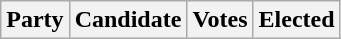<table class="wikitable">
<tr>
<th colspan="2">Party</th>
<th>Candidate</th>
<th>Votes</th>
<th>Elected<br>









</th>
</tr>
</table>
